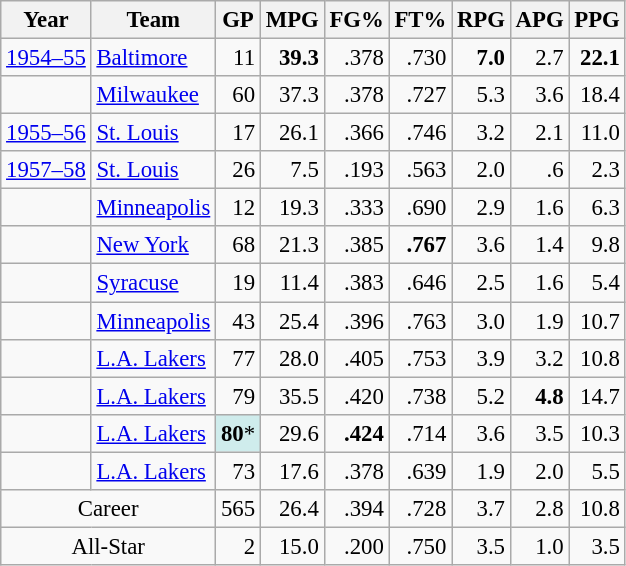<table class="wikitable sortable" style="font-size:95%; text-align:right;">
<tr>
<th>Year</th>
<th>Team</th>
<th>GP</th>
<th>MPG</th>
<th>FG%</th>
<th>FT%</th>
<th>RPG</th>
<th>APG</th>
<th>PPG</th>
</tr>
<tr>
<td style="text-align:left;"><a href='#'>1954–55</a></td>
<td style="text-align:left;"><a href='#'>Baltimore</a></td>
<td>11</td>
<td><strong>39.3</strong></td>
<td>.378</td>
<td>.730</td>
<td><strong>7.0</strong></td>
<td>2.7</td>
<td><strong>22.1</strong></td>
</tr>
<tr>
<td style="text-align:left;"></td>
<td style="text-align:left;"><a href='#'>Milwaukee</a></td>
<td>60</td>
<td>37.3</td>
<td>.378</td>
<td>.727</td>
<td>5.3</td>
<td>3.6</td>
<td>18.4</td>
</tr>
<tr>
<td style="text-align:left;"><a href='#'>1955–56</a></td>
<td style="text-align:left;"><a href='#'>St. Louis</a></td>
<td>17</td>
<td>26.1</td>
<td>.366</td>
<td>.746</td>
<td>3.2</td>
<td>2.1</td>
<td>11.0</td>
</tr>
<tr>
<td style="text-align:left;"><a href='#'>1957–58</a></td>
<td style="text-align:left;"><a href='#'>St. Louis</a></td>
<td>26</td>
<td>7.5</td>
<td>.193</td>
<td>.563</td>
<td>2.0</td>
<td>.6</td>
<td>2.3</td>
</tr>
<tr>
<td style="text-align:left;"></td>
<td style="text-align:left;"><a href='#'>Minneapolis</a></td>
<td>12</td>
<td>19.3</td>
<td>.333</td>
<td>.690</td>
<td>2.9</td>
<td>1.6</td>
<td>6.3</td>
</tr>
<tr>
<td style="text-align:left;"></td>
<td style="text-align:left;"><a href='#'>New York</a></td>
<td>68</td>
<td>21.3</td>
<td>.385</td>
<td><strong>.767</strong></td>
<td>3.6</td>
<td>1.4</td>
<td>9.8</td>
</tr>
<tr>
<td style="text-align:left;"></td>
<td style="text-align:left;"><a href='#'>Syracuse</a></td>
<td>19</td>
<td>11.4</td>
<td>.383</td>
<td>.646</td>
<td>2.5</td>
<td>1.6</td>
<td>5.4</td>
</tr>
<tr>
<td style="text-align:left;"></td>
<td style="text-align:left;"><a href='#'>Minneapolis</a></td>
<td>43</td>
<td>25.4</td>
<td>.396</td>
<td>.763</td>
<td>3.0</td>
<td>1.9</td>
<td>10.7</td>
</tr>
<tr>
<td style="text-align:left;"></td>
<td style="text-align:left;"><a href='#'>L.A. Lakers</a></td>
<td>77</td>
<td>28.0</td>
<td>.405</td>
<td>.753</td>
<td>3.9</td>
<td>3.2</td>
<td>10.8</td>
</tr>
<tr>
<td style="text-align:left;"></td>
<td style="text-align:left;"><a href='#'>L.A. Lakers</a></td>
<td>79</td>
<td>35.5</td>
<td>.420</td>
<td>.738</td>
<td>5.2</td>
<td><strong>4.8</strong></td>
<td>14.7</td>
</tr>
<tr>
<td style="text-align:left;"></td>
<td style="text-align:left;"><a href='#'>L.A. Lakers</a></td>
<td style="background:#cfecec;"><strong>80</strong>*</td>
<td>29.6</td>
<td><strong>.424</strong></td>
<td>.714</td>
<td>3.6</td>
<td>3.5</td>
<td>10.3</td>
</tr>
<tr>
<td style="text-align:left;"></td>
<td style="text-align:left;"><a href='#'>L.A. Lakers</a></td>
<td>73</td>
<td>17.6</td>
<td>.378</td>
<td>.639</td>
<td>1.9</td>
<td>2.0</td>
<td>5.5</td>
</tr>
<tr>
<td colspan="2" style="text-align:center;">Career</td>
<td>565</td>
<td>26.4</td>
<td>.394</td>
<td>.728</td>
<td>3.7</td>
<td>2.8</td>
<td>10.8</td>
</tr>
<tr>
<td colspan="2" style="text-align:center;">All-Star</td>
<td>2</td>
<td>15.0</td>
<td>.200</td>
<td>.750</td>
<td>3.5</td>
<td>1.0</td>
<td>3.5</td>
</tr>
</table>
